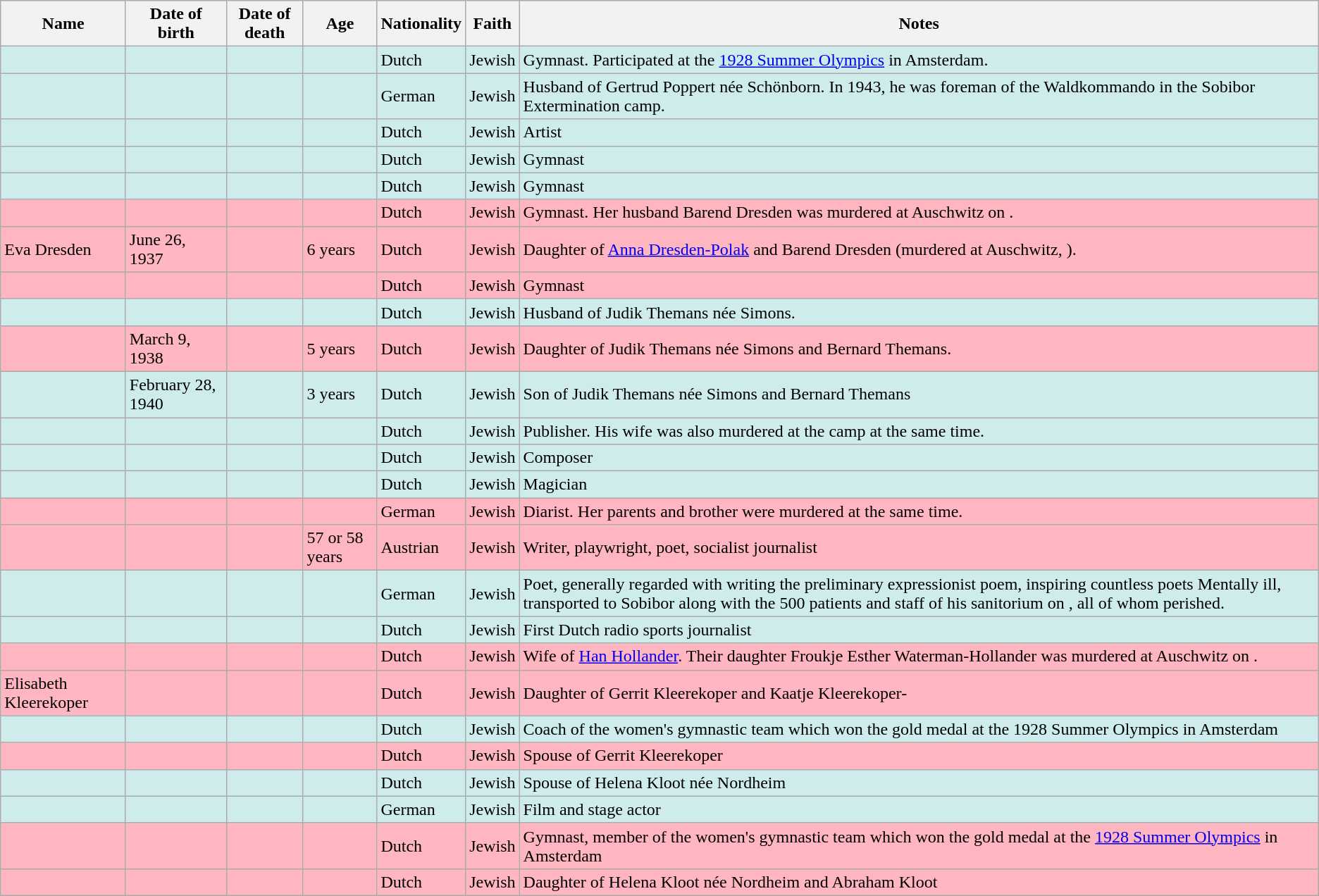<table class="wikitable sortable">
<tr>
<th>Name</th>
<th>Date of birth</th>
<th>Date of death</th>
<th>Age</th>
<th>Nationality</th>
<th>Faith</th>
<th>Notes</th>
</tr>
<tr bgcolor=CFECEC>
<td></td>
<td></td>
<td></td>
<td></td>
<td>Dutch</td>
<td>Jewish</td>
<td>Gymnast. Participated at the <a href='#'>1928 Summer Olympics</a> in Amsterdam.</td>
</tr>
<tr bgcolor=CFECEC>
<td></td>
<td></td>
<td></td>
<td></td>
<td>German</td>
<td>Jewish</td>
<td>Husband of Gertrud Poppert née Schönborn. In 1943, he was foreman of the Waldkommando in the Sobibor Extermination camp.</td>
</tr>
<tr bgcolor=CFECEC>
<td></td>
<td></td>
<td></td>
<td></td>
<td>Dutch</td>
<td>Jewish</td>
<td>Artist</td>
</tr>
<tr bgcolor=CFECEC>
<td></td>
<td></td>
<td></td>
<td></td>
<td>Dutch</td>
<td>Jewish</td>
<td>Gymnast</td>
</tr>
<tr bgcolor=CFECEC>
<td></td>
<td></td>
<td></td>
<td></td>
<td>Dutch</td>
<td>Jewish</td>
<td>Gymnast</td>
</tr>
<tr bgcolor=FFB6C1>
<td></td>
<td></td>
<td></td>
<td></td>
<td>Dutch</td>
<td>Jewish</td>
<td>Gymnast. Her husband Barend Dresden was murdered at Auschwitz on .</td>
</tr>
<tr bgcolor=FFB6C1>
<td>Eva Dresden</td>
<td>June 26, 1937</td>
<td></td>
<td>6 years</td>
<td>Dutch</td>
<td>Jewish</td>
<td>Daughter of <a href='#'>Anna Dresden-Polak</a> and Barend Dresden (murdered at Auschwitz, ).</td>
</tr>
<tr bgcolor=FFB6C1>
<td></td>
<td></td>
<td></td>
<td></td>
<td>Dutch</td>
<td>Jewish</td>
<td>Gymnast</td>
</tr>
<tr bgcolor=CFECEC>
<td></td>
<td></td>
<td></td>
<td></td>
<td>Dutch</td>
<td>Jewish</td>
<td>Husband of Judik Themans née Simons.</td>
</tr>
<tr bgcolor=FFB6C1>
<td></td>
<td>March 9, 1938</td>
<td></td>
<td>5 years</td>
<td>Dutch</td>
<td>Jewish</td>
<td>Daughter of Judik Themans née Simons and Bernard Themans.</td>
</tr>
<tr bgcolor=CFECEC>
<td></td>
<td>February 28, 1940</td>
<td></td>
<td>3 years</td>
<td>Dutch</td>
<td>Jewish</td>
<td>Son of Judik Themans née Simons and Bernard Themans</td>
</tr>
<tr bgcolor=CFECEC>
<td></td>
<td></td>
<td></td>
<td></td>
<td>Dutch</td>
<td>Jewish</td>
<td>Publisher.  His wife was also murdered at the camp at the same time.</td>
</tr>
<tr bgcolor=CFECEC>
<td></td>
<td></td>
<td></td>
<td></td>
<td>Dutch</td>
<td>Jewish</td>
<td>Composer</td>
</tr>
<tr bgcolor=CFECEC>
<td></td>
<td></td>
<td></td>
<td></td>
<td>Dutch</td>
<td>Jewish</td>
<td>Magician</td>
</tr>
<tr bgcolor=FFB6C1>
<td></td>
<td></td>
<td></td>
<td></td>
<td>German</td>
<td>Jewish</td>
<td>Diarist. Her parents and brother were murdered at the same time.</td>
</tr>
<tr bgcolor=FFB6C1>
<td></td>
<td></td>
<td></td>
<td>57 or 58 years</td>
<td>Austrian</td>
<td>Jewish</td>
<td>Writer, playwright, poet, socialist journalist</td>
</tr>
<tr bgcolor=CFECEC>
<td></td>
<td></td>
<td></td>
<td></td>
<td>German</td>
<td>Jewish</td>
<td>Poet, generally regarded with writing the preliminary expressionist poem, inspiring countless poets  Mentally ill, transported to Sobibor along with the 500 patients and staff of his sanitorium on , all of whom perished.</td>
</tr>
<tr bgcolor=CFECEC>
<td></td>
<td></td>
<td></td>
<td></td>
<td>Dutch</td>
<td>Jewish</td>
<td>First Dutch radio sports journalist</td>
</tr>
<tr bgcolor=FFB6C1>
<td></td>
<td></td>
<td></td>
<td></td>
<td>Dutch</td>
<td>Jewish</td>
<td>Wife of <a href='#'>Han Hollander</a>.  Their daughter Froukje Esther Waterman-Hollander was murdered at Auschwitz on .</td>
</tr>
<tr bgcolor=FFB6C1>
<td>Elisabeth Kleerekoper</td>
<td></td>
<td></td>
<td></td>
<td>Dutch</td>
<td>Jewish</td>
<td>Daughter of Gerrit Kleerekoper and Kaatje Kleerekoper-</td>
</tr>
<tr bgcolor=CFECEC>
<td></td>
<td></td>
<td></td>
<td></td>
<td>Dutch</td>
<td>Jewish</td>
<td>Coach of the women's gymnastic team which won the gold medal at the 1928 Summer Olympics in Amsterdam</td>
</tr>
<tr bgcolor=FFB6C1>
<td></td>
<td></td>
<td></td>
<td></td>
<td>Dutch</td>
<td>Jewish</td>
<td>Spouse of Gerrit Kleerekoper</td>
</tr>
<tr bgcolor=CFECEC>
<td></td>
<td></td>
<td></td>
<td></td>
<td>Dutch</td>
<td>Jewish</td>
<td>Spouse of Helena Kloot née Nordheim</td>
</tr>
<tr bgcolor=CFECEC>
<td></td>
<td></td>
<td></td>
<td></td>
<td>German</td>
<td>Jewish</td>
<td>Film and stage actor</td>
</tr>
<tr bgcolor=FFB6C1>
<td></td>
<td></td>
<td></td>
<td></td>
<td>Dutch</td>
<td>Jewish</td>
<td>Gymnast, member of the women's gymnastic team which won the gold medal at the <a href='#'>1928 Summer Olympics</a> in Amsterdam</td>
</tr>
<tr bgcolor=FFB6C1>
<td></td>
<td></td>
<td></td>
<td></td>
<td>Dutch</td>
<td>Jewish</td>
<td>Daughter of Helena Kloot née Nordheim and Abraham Kloot</td>
</tr>
</table>
